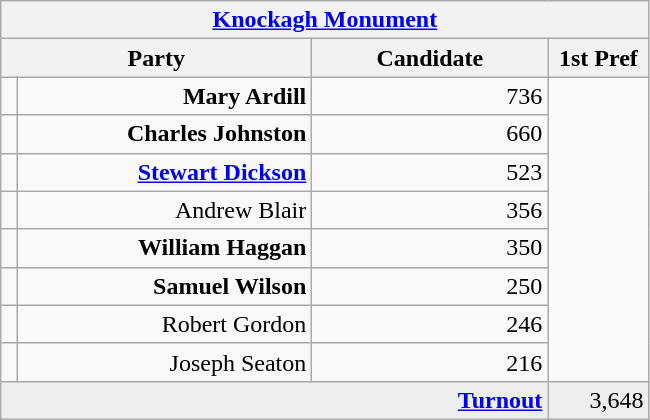<table class="wikitable">
<tr>
<th colspan="4" align="center"><a href='#'>Knockagh Monument</a></th>
</tr>
<tr>
<th colspan="2" align="center" width=200>Party</th>
<th width=150>Candidate</th>
<th width=60>1st Pref</th>
</tr>
<tr>
<td></td>
<td align="right"><strong>Mary Ardill</strong></td>
<td align="right">736</td>
</tr>
<tr>
<td></td>
<td align="right"><strong>Charles Johnston</strong></td>
<td align="right">660</td>
</tr>
<tr>
<td></td>
<td align="right"><strong><a href='#'>Stewart Dickson</a></strong></td>
<td align="right">523</td>
</tr>
<tr>
<td></td>
<td align="right">Andrew Blair</td>
<td align="right">356</td>
</tr>
<tr>
<td></td>
<td align="right"><strong>William Haggan</strong></td>
<td align="right">350</td>
</tr>
<tr>
<td></td>
<td align="right"><strong>Samuel Wilson</strong></td>
<td align="right">250</td>
</tr>
<tr>
<td></td>
<td align="right">Robert Gordon</td>
<td align="right">246</td>
</tr>
<tr>
<td></td>
<td align="right">Joseph Seaton</td>
<td align="right">216</td>
</tr>
<tr bgcolor="EEEEEE">
<td colspan=3 align="right"><strong><a href='#'>Turnout</a></strong></td>
<td align="right">3,648</td>
</tr>
</table>
